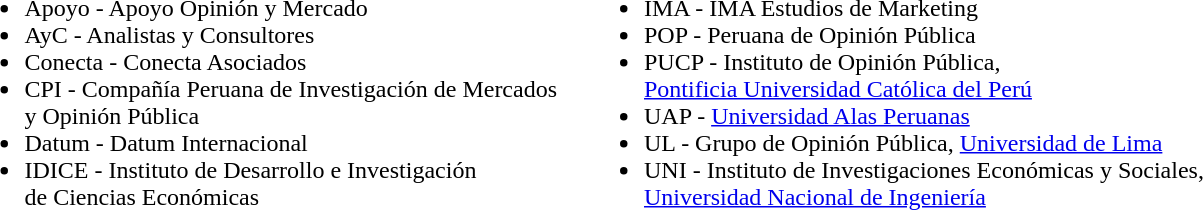<table>
<tr>
<td valign="top"><br><ul><li>Apoyo - Apoyo Opinión y Mercado</li><li>AyC - Analistas y Consultores</li><li>Conecta - Conecta Asociados</li><li>CPI - Compañía Peruana de Investigación de Mercados <br> y Opinión Pública</li><li>Datum - Datum Internacional</li><li>IDICE - Instituto de Desarrollo e Investigación <br> de Ciencias Económicas</li></ul></td>
<td width="10"> </td>
<td valign="top"><br><ul><li>IMA - IMA Estudios de Marketing</li><li>POP - Peruana de Opinión Pública</li><li>PUCP - Instituto de Opinión Pública, <br> <a href='#'>Pontificia Universidad Católica del Perú</a></li><li>UAP - <a href='#'>Universidad Alas Peruanas</a></li><li>UL - Grupo de Opinión Pública, <a href='#'>Universidad de Lima</a></li><li>UNI - Instituto de Investigaciones Económicas y Sociales, <br> <a href='#'>Universidad Nacional de Ingeniería</a></li></ul></td>
</tr>
</table>
